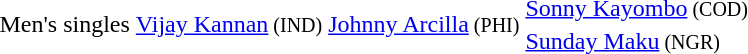<table>
<tr>
<td rowspan=2>Men's singles</td>
<td rowspan=2> <a href='#'>Vijay Kannan</a><small> (IND)</small></td>
<td rowspan=2> <a href='#'>Johnny Arcilla</a><small> (PHI)</small></td>
<td> <a href='#'>Sonny Kayombo</a><small> (COD)</small></td>
</tr>
<tr>
<td> <a href='#'>Sunday Maku</a><small> (NGR)</small></td>
</tr>
</table>
